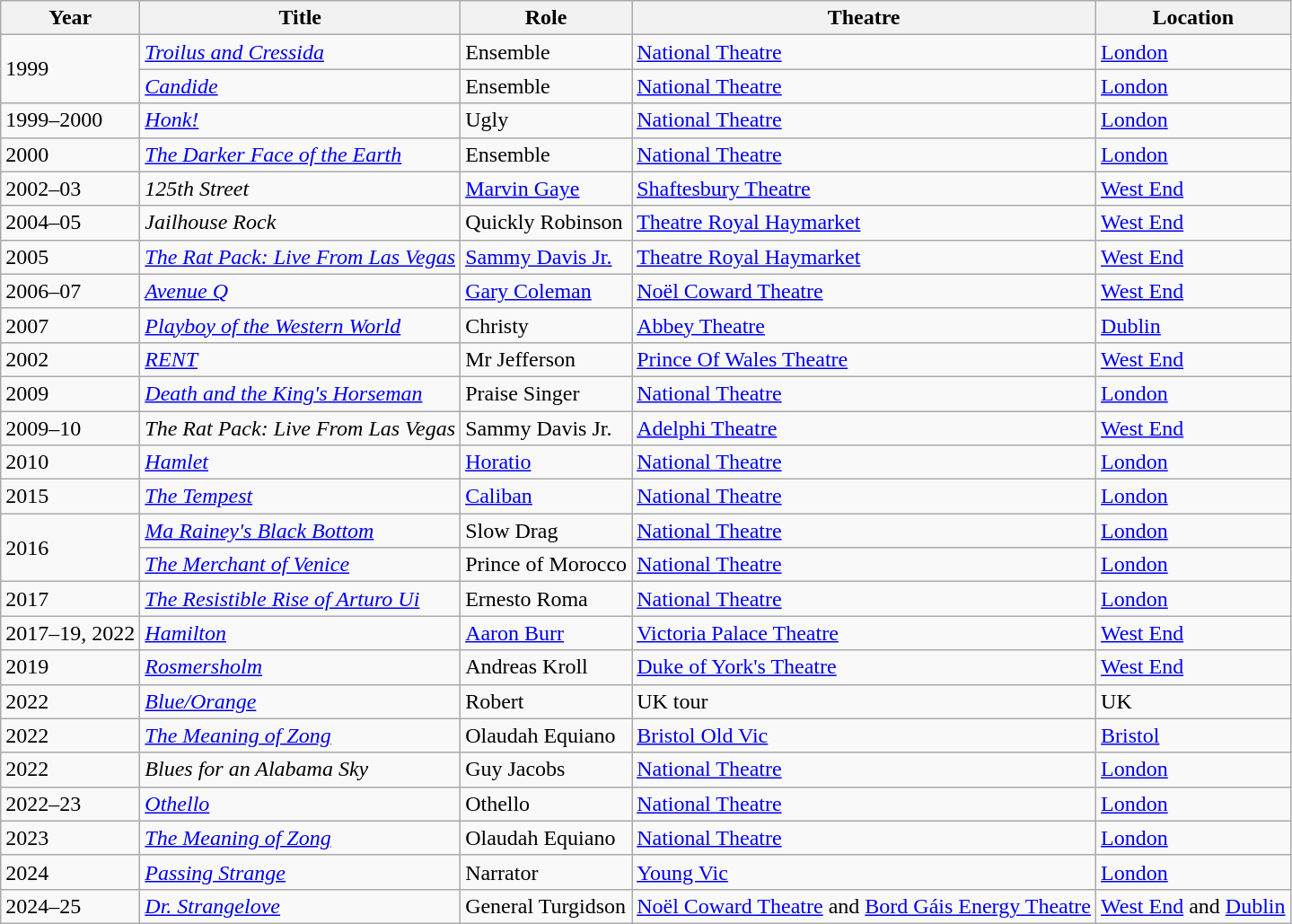<table class="wikitable">
<tr>
<th>Year</th>
<th>Title</th>
<th>Role</th>
<th>Theatre</th>
<th>Location</th>
</tr>
<tr>
<td rowspan="2">1999</td>
<td><em><a href='#'>Troilus and Cressida</a></em></td>
<td>Ensemble</td>
<td><a href='#'>National Theatre</a></td>
<td><a href='#'>London</a></td>
</tr>
<tr>
<td><em><a href='#'>Candide</a></em></td>
<td>Ensemble</td>
<td><a href='#'>National Theatre</a></td>
<td><a href='#'>London</a></td>
</tr>
<tr>
<td>1999–2000</td>
<td><em><a href='#'>Honk!</a></em></td>
<td>Ugly</td>
<td><a href='#'>National Theatre</a></td>
<td><a href='#'>London</a></td>
</tr>
<tr>
<td>2000</td>
<td><em><a href='#'>The Darker Face of the Earth</a></em></td>
<td>Ensemble</td>
<td><a href='#'>National Theatre</a></td>
<td><a href='#'>London</a></td>
</tr>
<tr>
<td>2002–03</td>
<td><em>125th Street</em></td>
<td><a href='#'>Marvin Gaye</a></td>
<td><a href='#'>Shaftesbury Theatre</a></td>
<td><a href='#'>West End</a></td>
</tr>
<tr>
<td>2004–05</td>
<td><em>Jailhouse Rock</em></td>
<td>Quickly Robinson</td>
<td><a href='#'>Theatre Royal Haymarket</a></td>
<td><a href='#'>West End</a></td>
</tr>
<tr>
<td>2005</td>
<td><em><a href='#'>The Rat Pack: Live From Las Vegas</a></em></td>
<td><a href='#'>Sammy Davis Jr.</a></td>
<td><a href='#'>Theatre Royal Haymarket</a></td>
<td><a href='#'>West End</a></td>
</tr>
<tr>
<td>2006–07</td>
<td><em><a href='#'>Avenue Q</a></em></td>
<td><a href='#'>Gary Coleman</a></td>
<td><a href='#'>Noël Coward Theatre</a></td>
<td><a href='#'>West End</a></td>
</tr>
<tr>
<td>2007</td>
<td><em><a href='#'>Playboy of the Western World</a></em></td>
<td>Christy</td>
<td><a href='#'>Abbey Theatre</a></td>
<td><a href='#'>Dublin</a></td>
</tr>
<tr>
<td>2002</td>
<td><em><a href='#'>RENT</a></em></td>
<td>Mr Jefferson</td>
<td><a href='#'>Prince Of Wales Theatre</a></td>
<td><a href='#'>West End</a></td>
</tr>
<tr>
<td>2009</td>
<td><em><a href='#'>Death and the King's Horseman</a></em></td>
<td>Praise Singer</td>
<td><a href='#'>National Theatre</a></td>
<td><a href='#'>London</a></td>
</tr>
<tr>
<td>2009–10</td>
<td><em>The Rat Pack: Live From Las Vegas</em></td>
<td>Sammy Davis Jr.</td>
<td><a href='#'>Adelphi Theatre</a></td>
<td><a href='#'>West End</a></td>
</tr>
<tr>
<td>2010</td>
<td><em><a href='#'>Hamlet</a></em></td>
<td><a href='#'>Horatio</a></td>
<td><a href='#'>National Theatre</a></td>
<td><a href='#'>London</a></td>
</tr>
<tr>
<td>2015</td>
<td><em><a href='#'>The Tempest</a></em></td>
<td><a href='#'>Caliban</a></td>
<td><a href='#'>National Theatre</a></td>
<td><a href='#'>London</a></td>
</tr>
<tr>
<td rowspan="2">2016</td>
<td><em><a href='#'>Ma Rainey's Black Bottom</a></em></td>
<td>Slow Drag</td>
<td><a href='#'>National Theatre</a></td>
<td><a href='#'>London</a></td>
</tr>
<tr>
<td><em><a href='#'>The Merchant of Venice</a></em></td>
<td>Prince of Morocco</td>
<td><a href='#'>National Theatre</a></td>
<td><a href='#'>London</a></td>
</tr>
<tr>
<td>2017</td>
<td><em><a href='#'>The Resistible Rise of Arturo Ui</a></em></td>
<td>Ernesto Roma</td>
<td><a href='#'>National Theatre</a></td>
<td><a href='#'>London</a></td>
</tr>
<tr>
<td>2017–19, 2022</td>
<td><em><a href='#'>Hamilton</a></em></td>
<td><a href='#'>Aaron Burr</a></td>
<td><a href='#'>Victoria Palace Theatre</a></td>
<td><a href='#'>West End</a></td>
</tr>
<tr>
<td>2019</td>
<td><em><a href='#'>Rosmersholm</a></em></td>
<td>Andreas Kroll</td>
<td><a href='#'>Duke of York's Theatre</a></td>
<td><a href='#'>West End</a></td>
</tr>
<tr>
<td>2022</td>
<td><em><a href='#'>Blue/Orange</a></em></td>
<td>Robert</td>
<td>UK tour</td>
<td>UK</td>
</tr>
<tr>
<td>2022</td>
<td><em><a href='#'>The Meaning of Zong</a></em></td>
<td>Olaudah Equiano</td>
<td><a href='#'>Bristol Old Vic</a></td>
<td><a href='#'>Bristol</a></td>
</tr>
<tr>
<td>2022</td>
<td><em>Blues for an Alabama Sky</em></td>
<td>Guy Jacobs</td>
<td><a href='#'>National Theatre</a></td>
<td><a href='#'>London</a></td>
</tr>
<tr>
<td>2022–23</td>
<td><em><a href='#'>Othello</a></em></td>
<td>Othello</td>
<td><a href='#'>National Theatre</a></td>
<td><a href='#'>London</a></td>
</tr>
<tr>
<td>2023</td>
<td><em><a href='#'>The Meaning of Zong</a></em></td>
<td>Olaudah Equiano</td>
<td><a href='#'>National Theatre</a></td>
<td><a href='#'>London</a></td>
</tr>
<tr>
<td>2024</td>
<td><em><a href='#'>Passing Strange</a></em></td>
<td>Narrator</td>
<td><a href='#'>Young Vic</a></td>
<td><a href='#'>London</a></td>
</tr>
<tr>
<td>2024–25</td>
<td><a href='#'><em>Dr. Strangelove</em></a></td>
<td>General Turgidson</td>
<td><a href='#'>Noël Coward Theatre</a> and <a href='#'>Bord Gáis Energy Theatre</a></td>
<td><a href='#'>West End</a> and <a href='#'>Dublin</a></td>
</tr>
</table>
